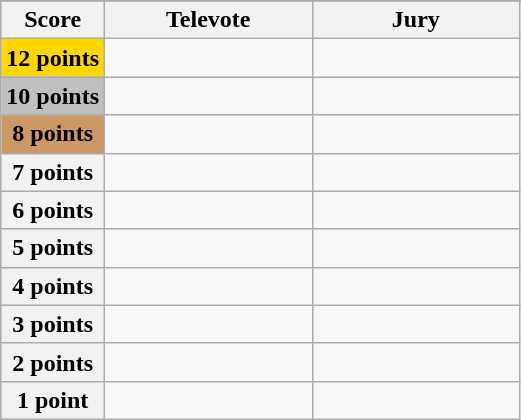<table class="wikitable">
<tr>
</tr>
<tr>
<th scope="col" width="20%">Score</th>
<th scope="col" width="40%">Televote</th>
<th scope="col" width="40%">Jury</th>
</tr>
<tr>
<th scope="row" style="background:gold">12 points</th>
<td></td>
<td></td>
</tr>
<tr>
<th scope="row" style="background:silver">10 points</th>
<td></td>
<td></td>
</tr>
<tr>
<th scope="row" style="background:#CC9966">8 points</th>
<td></td>
<td></td>
</tr>
<tr>
<th scope="row">7 points</th>
<td></td>
<td></td>
</tr>
<tr>
<th scope="row">6 points</th>
<td></td>
<td></td>
</tr>
<tr>
<th scope="row">5 points</th>
<td></td>
<td></td>
</tr>
<tr>
<th scope="row">4 points</th>
<td></td>
<td></td>
</tr>
<tr>
<th scope="row">3 points</th>
<td></td>
<td></td>
</tr>
<tr>
<th scope="row">2 points</th>
<td></td>
<td></td>
</tr>
<tr>
<th scope="row">1 point</th>
<td></td>
<td></td>
</tr>
</table>
